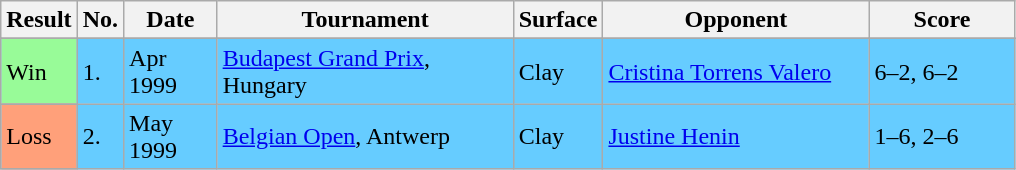<table class="sortable wikitable">
<tr>
<th>Result</th>
<th style="width:20px">No.</th>
<th style="width:55px">Date</th>
<th style="width:190px">Tournament</th>
<th style="width:50px">Surface</th>
<th style="width:170px">Opponent</th>
<th style="width:90px" class="unsortable">Score</th>
</tr>
<tr style="background:#6cf;">
</tr>
<tr style="background:#6cf;">
<td style="background:#98fb98;">Win</td>
<td>1.</td>
<td>Apr 1999</td>
<td><a href='#'>Budapest Grand Prix</a>, Hungary</td>
<td>Clay</td>
<td> <a href='#'>Cristina Torrens Valero</a></td>
<td>6–2, 6–2</td>
</tr>
<tr style="background:#6cf;">
<td style="background:#ffa07a;">Loss</td>
<td>2.</td>
<td>May 1999</td>
<td><a href='#'>Belgian Open</a>, Antwerp</td>
<td>Clay</td>
<td> <a href='#'>Justine Henin</a></td>
<td>1–6, 2–6</td>
</tr>
</table>
